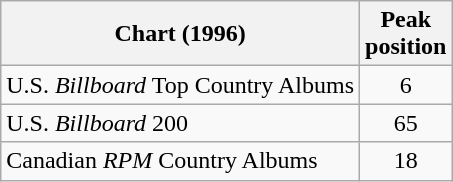<table class="wikitable">
<tr>
<th>Chart (1996)</th>
<th>Peak<br>position</th>
</tr>
<tr>
<td>U.S. <em>Billboard</em> Top Country Albums</td>
<td align="center">6</td>
</tr>
<tr>
<td>U.S. <em>Billboard</em> 200</td>
<td align="center">65</td>
</tr>
<tr>
<td>Canadian <em>RPM</em> Country Albums</td>
<td align="center">18</td>
</tr>
</table>
